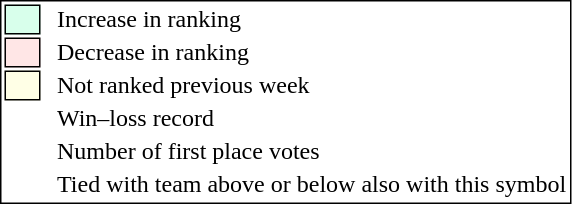<table style="border:1px solid black;">
<tr>
<td style="background:#D8FFEB; width:20px; border:1px solid black;"></td>
<td> </td>
<td>Increase in ranking</td>
</tr>
<tr>
<td style="background:#FFE6E6; width:20px; border:1px solid black;"></td>
<td> </td>
<td>Decrease in ranking</td>
</tr>
<tr>
<td style="background:#FFFFE6; width:20px; border:1px solid black;"></td>
<td> </td>
<td>Not ranked previous week</td>
</tr>
<tr>
<td></td>
<td> </td>
<td>Win–loss record</td>
</tr>
<tr>
<td></td>
<td> </td>
<td>Number of first place votes</td>
</tr>
<tr>
<td></td>
<td></td>
<td>Tied with team above or below also with this symbol</td>
</tr>
</table>
